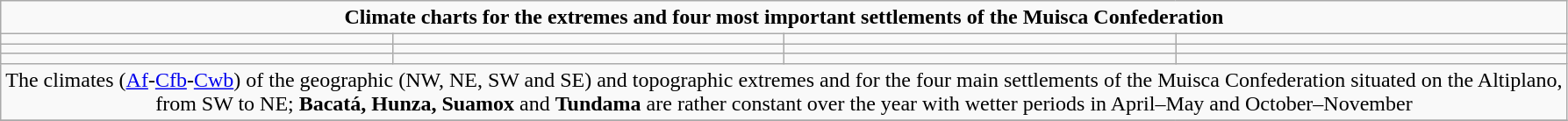<table class="wikitable mw-collapsible mw-collapsed">
<tr>
<td colspan=4 align=center><strong>Climate charts for the extremes and four most important settlements of the Muisca Confederation</strong></td>
</tr>
<tr>
<td align=center></td>
<td align=center></td>
<td align=center></td>
<td align=center></td>
</tr>
<tr>
<td align=center></td>
<td align=center></td>
<td align=center></td>
<td align=center></td>
</tr>
<tr>
<td align=center></td>
<td align=center></td>
<td align=center></td>
<td></td>
</tr>
<tr>
<td colspan=4 align=center>The climates (<a href='#'>Af</a>-<a href='#'>Cfb</a>-<a href='#'>Cwb</a>) of the geographic (NW, NE, SW and SE) and topographic extremes and for the four main settlements of the Muisca Confederation situated on the Altiplano,<br>from SW to NE; <strong>Bacatá, Hunza, Suamox</strong> and <strong>Tundama</strong> are rather constant over the year with wetter periods in April–May and October–November</td>
</tr>
<tr>
</tr>
</table>
